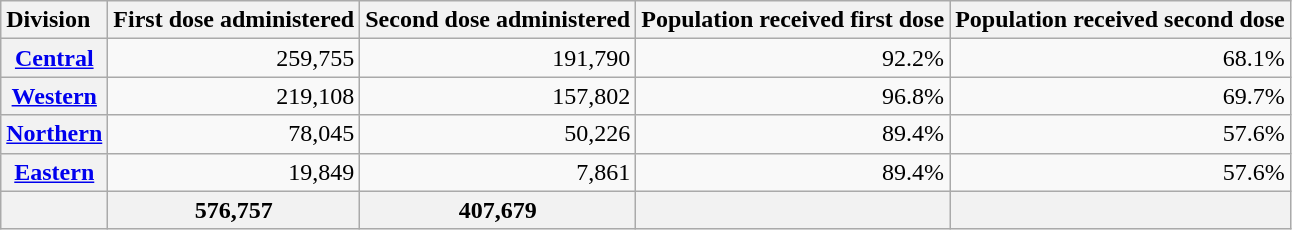<table class="wikitable sortable plainrowheaders sort-under" style="text-align:right;">
<tr>
<th style="text-align:left;" scope="col">Division</th>
<th>First dose administered</th>
<th>Second dose administered</th>
<th>Population received first dose</th>
<th>Population received second dose</th>
</tr>
<tr>
<th scope="row"><a href='#'>Central</a></th>
<td>259,755</td>
<td>191,790</td>
<td>92.2%</td>
<td>68.1%</td>
</tr>
<tr>
<th scope="row"><a href='#'>Western</a></th>
<td>219,108</td>
<td>157,802</td>
<td>96.8%</td>
<td>69.7%</td>
</tr>
<tr>
<th scope="row"><a href='#'>Northern</a></th>
<td>78,045</td>
<td>50,226</td>
<td>89.4%</td>
<td>57.6%</td>
</tr>
<tr>
<th scope="row"><a href='#'>Eastern</a></th>
<td>19,849</td>
<td>7,861</td>
<td>89.4%</td>
<td>57.6%</td>
</tr>
<tr>
<th scope="row"></th>
<th>576,757</th>
<th>407,679</th>
<th></th>
<th></th>
</tr>
</table>
